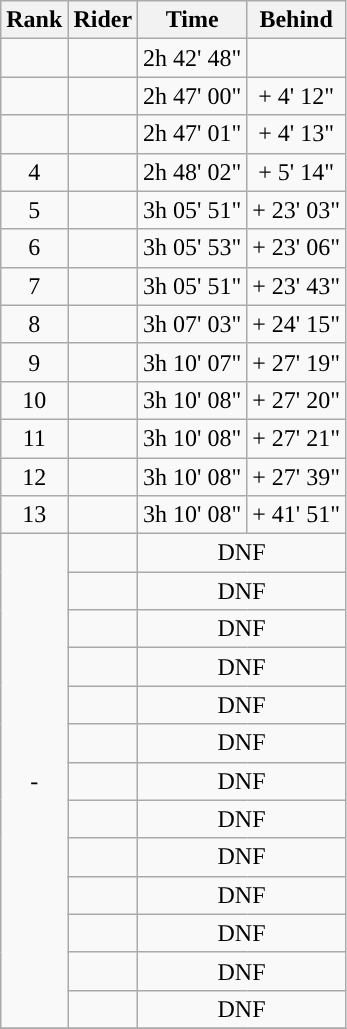<table class=wikitable style="text-align:center;">
<tr>
<th>Rank</th>
<th>Rider</th>
<th>Time</th>
<th>Behind</th>
</tr>
<tr>
<td></td>
<td align=left></td>
<td>2h 42' 48"</td>
<td></td>
</tr>
<tr>
<td></td>
<td align=left></td>
<td>2h 47' 00"</td>
<td>+ 4' 12"</td>
</tr>
<tr>
<td></td>
<td align=left></td>
<td>2h 47' 01"</td>
<td>+ 4' 13"</td>
</tr>
<tr>
<td>4</td>
<td align=left></td>
<td>2h 48' 02"</td>
<td>+ 5' 14"</td>
</tr>
<tr>
<td>5</td>
<td align=left></td>
<td>3h 05' 51"</td>
<td>+ 23' 03"</td>
</tr>
<tr>
<td>6</td>
<td align=left></td>
<td>3h 05' 53"</td>
<td>+ 23' 06"</td>
</tr>
<tr>
<td>7</td>
<td align=left></td>
<td>3h 05' 51"</td>
<td>+ 23' 43"</td>
</tr>
<tr>
<td>8</td>
<td align=left></td>
<td>3h 07' 03"</td>
<td>+ 24' 15"</td>
</tr>
<tr>
<td>9</td>
<td align=left></td>
<td>3h 10' 07"</td>
<td>+ 27' 19"</td>
</tr>
<tr>
<td>10</td>
<td align=left></td>
<td>3h 10' 08"</td>
<td>+ 27' 20"</td>
</tr>
<tr>
<td>11</td>
<td align=left></td>
<td>3h 10' 08"</td>
<td>+ 27' 21"</td>
</tr>
<tr>
<td>12</td>
<td align=left></td>
<td>3h 10' 08"</td>
<td>+ 27' 39"</td>
</tr>
<tr>
<td>13</td>
<td align=left></td>
<td>3h 10' 08"</td>
<td>+ 41' 51"</td>
</tr>
<tr>
<td rowspan=13>-</td>
<td align=left></td>
<td colspan=2>DNF</td>
</tr>
<tr>
<td align=left></td>
<td colspan=2>DNF</td>
</tr>
<tr>
<td align=left></td>
<td colspan=2>DNF</td>
</tr>
<tr>
<td align=left></td>
<td colspan=2>DNF</td>
</tr>
<tr>
<td align=left></td>
<td colspan=2>DNF</td>
</tr>
<tr>
<td align=left></td>
<td colspan=2>DNF</td>
</tr>
<tr>
<td align=left></td>
<td colspan=2>DNF</td>
</tr>
<tr>
<td align=left></td>
<td colspan=2>DNF</td>
</tr>
<tr>
<td align=left></td>
<td colspan=2>DNF</td>
</tr>
<tr>
<td align=left></td>
<td colspan=2>DNF</td>
</tr>
<tr>
<td align=left></td>
<td colspan=2>DNF</td>
</tr>
<tr>
<td align=left></td>
<td colspan=2>DNF</td>
</tr>
<tr>
<td align=left></td>
<td colspan=2>DNF</td>
</tr>
<tr>
</tr>
</table>
